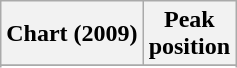<table class="wikitable sortable plainrowheaders">
<tr>
<th>Chart (2009)</th>
<th>Peak<br>position</th>
</tr>
<tr>
</tr>
<tr>
</tr>
<tr>
</tr>
<tr>
</tr>
</table>
